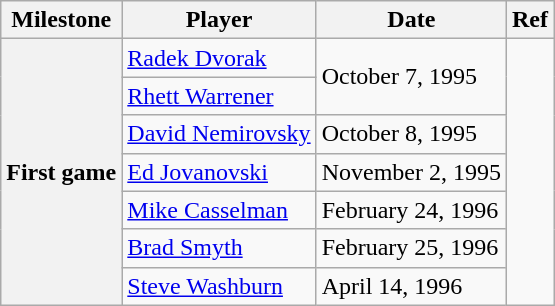<table class="wikitable">
<tr>
<th scope="col">Milestone</th>
<th scope="col">Player</th>
<th scope="col">Date</th>
<th scope="col">Ref</th>
</tr>
<tr>
<th rowspan=7>First game</th>
<td><a href='#'>Radek Dvorak</a></td>
<td rowspan=2>October 7, 1995</td>
<td rowspan=7></td>
</tr>
<tr>
<td><a href='#'>Rhett Warrener</a></td>
</tr>
<tr>
<td><a href='#'>David Nemirovsky</a></td>
<td>October 8, 1995</td>
</tr>
<tr>
<td><a href='#'>Ed Jovanovski</a></td>
<td>November 2, 1995</td>
</tr>
<tr>
<td><a href='#'>Mike Casselman</a></td>
<td>February 24, 1996</td>
</tr>
<tr>
<td><a href='#'>Brad Smyth</a></td>
<td>February 25, 1996</td>
</tr>
<tr>
<td><a href='#'>Steve Washburn</a></td>
<td>April 14, 1996</td>
</tr>
</table>
